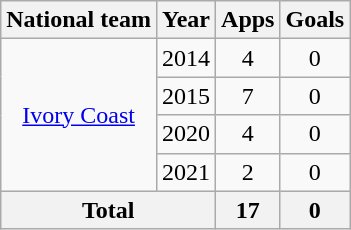<table class="wikitable" style="text-align:center">
<tr>
<th>National team</th>
<th>Year</th>
<th>Apps</th>
<th>Goals</th>
</tr>
<tr>
<td rowspan="4"><a href='#'>Ivory Coast</a></td>
<td>2014</td>
<td>4</td>
<td>0</td>
</tr>
<tr>
<td>2015</td>
<td>7</td>
<td>0</td>
</tr>
<tr>
<td>2020</td>
<td>4</td>
<td>0</td>
</tr>
<tr>
<td>2021</td>
<td>2</td>
<td>0</td>
</tr>
<tr>
<th colspan="2">Total</th>
<th>17</th>
<th>0</th>
</tr>
</table>
